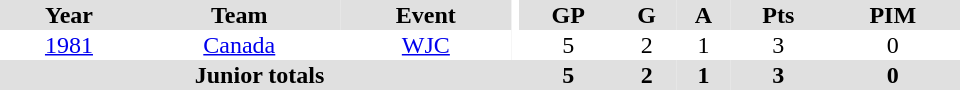<table border="0" cellpadding="1" cellspacing="0" ID="Table3" style="text-align:center; width:40em">
<tr bgcolor="#e0e0e0">
<th>Year</th>
<th>Team</th>
<th>Event</th>
<th rowspan="102" bgcolor="#ffffff"></th>
<th>GP</th>
<th>G</th>
<th>A</th>
<th>Pts</th>
<th>PIM</th>
</tr>
<tr>
<td><a href='#'>1981</a></td>
<td><a href='#'>Canada</a></td>
<td><a href='#'>WJC</a></td>
<td>5</td>
<td>2</td>
<td>1</td>
<td>3</td>
<td>0</td>
</tr>
<tr bgcolor="#e0e0e0">
<th colspan="4">Junior totals</th>
<th>5</th>
<th>2</th>
<th>1</th>
<th>3</th>
<th>0</th>
</tr>
</table>
